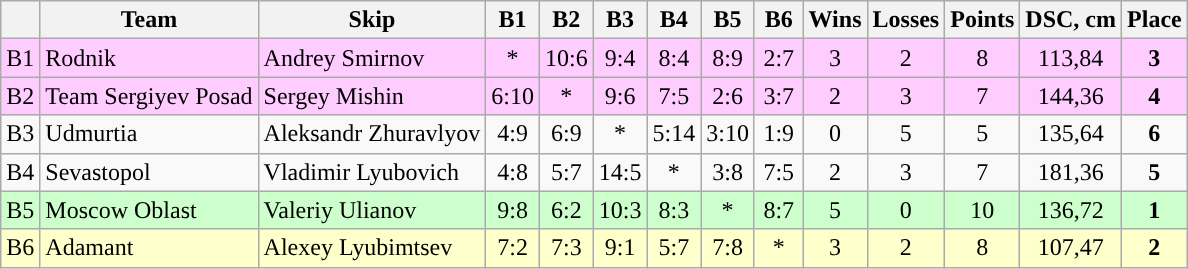<table class="wikitable" style="text-align:center;">
<tr>
<th></th>
<th>Team</th>
<th>Skip</th>
<th width="25">B1</th>
<th width="25">B2</th>
<th width="25">B3</th>
<th width="25">B4</th>
<th width="25">B5</th>
<th width="25">B6</th>
<th>Wins</th>
<th>Losses</th>
<th>Points</th>
<th>DSC, cm</th>
<th>Place</th>
</tr>
<tr bgcolor=#fcf>
<td>B1</td>
<td align=left>Rodnik</td>
<td align=left>Andrey Smirnov</td>
<td>*</td>
<td>10:6</td>
<td>9:4</td>
<td>8:4</td>
<td>8:9</td>
<td>2:7</td>
<td>3</td>
<td>2</td>
<td>8</td>
<td>113,84</td>
<td><strong>3</strong></td>
</tr>
<tr bgcolor=#fcf>
<td>B2</td>
<td align=left>Team Sergiyev Posad</td>
<td align=left>Sergey Mishin</td>
<td>6:10</td>
<td>*</td>
<td>9:6</td>
<td>7:5</td>
<td>2:6</td>
<td>3:7</td>
<td>2</td>
<td>3</td>
<td>7</td>
<td>144,36</td>
<td><strong>4</strong></td>
</tr>
<tr>
<td>B3</td>
<td align=left>Udmurtia</td>
<td align=left>Aleksandr Zhuravlyov</td>
<td>4:9</td>
<td>6:9</td>
<td>*</td>
<td>5:14</td>
<td>3:10</td>
<td>1:9</td>
<td>0</td>
<td>5</td>
<td>5</td>
<td>135,64</td>
<td><strong>6</strong></td>
</tr>
<tr>
<td>B4</td>
<td align=left>Sevastopol</td>
<td align=left>Vladimir Lyubovich</td>
<td>4:8</td>
<td>5:7</td>
<td>14:5</td>
<td>*</td>
<td>3:8</td>
<td>7:5</td>
<td>2</td>
<td>3</td>
<td>7</td>
<td>181,36</td>
<td><strong>5</strong></td>
</tr>
<tr bgcolor=#cfc>
<td>B5</td>
<td align=left>Moscow Oblast</td>
<td align=left>Valeriy Ulianov</td>
<td>9:8</td>
<td>6:2</td>
<td>10:3</td>
<td>8:3</td>
<td>*</td>
<td>8:7</td>
<td>5</td>
<td>0</td>
<td>10</td>
<td>136,72</td>
<td><strong>1</strong></td>
</tr>
<tr bgcolor=#ffc>
<td>B6</td>
<td align=left>Adamant</td>
<td align=left>Alexey Lyubimtsev</td>
<td>7:2</td>
<td>7:3</td>
<td>9:1</td>
<td>5:7</td>
<td>7:8</td>
<td>*</td>
<td>3</td>
<td>2</td>
<td>8</td>
<td>107,47</td>
<td><strong>2</strong></td>
</tr>
</table>
